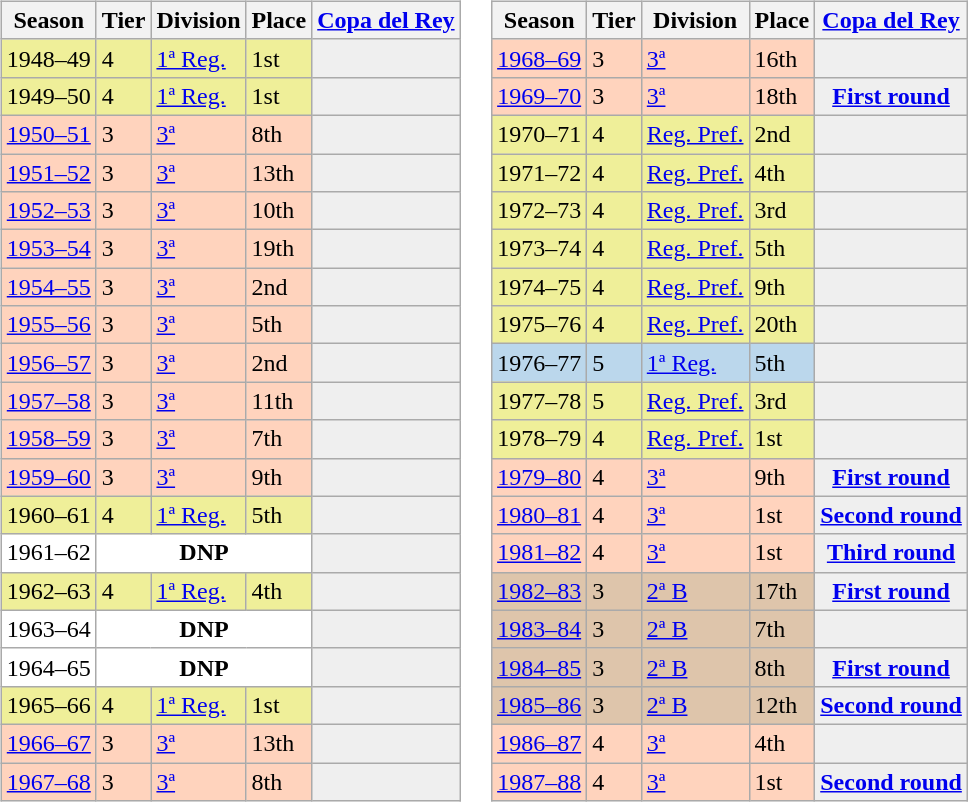<table>
<tr>
<td valign="top" width=0%><br><table class="wikitable">
<tr style="background:#f0f6fa;">
<th>Season</th>
<th>Tier</th>
<th>Division</th>
<th>Place</th>
<th><a href='#'>Copa del Rey</a></th>
</tr>
<tr>
<td style="background:#EFEF99;">1948–49</td>
<td style="background:#EFEF99;">4</td>
<td style="background:#EFEF99;"><a href='#'>1ª Reg.</a></td>
<td style="background:#EFEF99;">1st</td>
<th style="background:#efefef;"></th>
</tr>
<tr>
<td style="background:#EFEF99;">1949–50</td>
<td style="background:#EFEF99;">4</td>
<td style="background:#EFEF99;"><a href='#'>1ª Reg.</a></td>
<td style="background:#EFEF99;">1st</td>
<th style="background:#efefef;"></th>
</tr>
<tr>
<td style="background:#FFD3BD;"><a href='#'>1950–51</a></td>
<td style="background:#FFD3BD;">3</td>
<td style="background:#FFD3BD;"><a href='#'>3ª</a></td>
<td style="background:#FFD3BD;">8th</td>
<th style="background:#efefef;"></th>
</tr>
<tr>
<td style="background:#FFD3BD;"><a href='#'>1951–52</a></td>
<td style="background:#FFD3BD;">3</td>
<td style="background:#FFD3BD;"><a href='#'>3ª</a></td>
<td style="background:#FFD3BD;">13th</td>
<th style="background:#efefef;"></th>
</tr>
<tr>
<td style="background:#FFD3BD;"><a href='#'>1952–53</a></td>
<td style="background:#FFD3BD;">3</td>
<td style="background:#FFD3BD;"><a href='#'>3ª</a></td>
<td style="background:#FFD3BD;">10th</td>
<th style="background:#efefef;"></th>
</tr>
<tr>
<td style="background:#FFD3BD;"><a href='#'>1953–54</a></td>
<td style="background:#FFD3BD;">3</td>
<td style="background:#FFD3BD;"><a href='#'>3ª</a></td>
<td style="background:#FFD3BD;">19th</td>
<th style="background:#efefef;"></th>
</tr>
<tr>
<td style="background:#FFD3BD;"><a href='#'>1954–55</a></td>
<td style="background:#FFD3BD;">3</td>
<td style="background:#FFD3BD;"><a href='#'>3ª</a></td>
<td style="background:#FFD3BD;">2nd</td>
<td style="background:#efefef;"></td>
</tr>
<tr>
<td style="background:#FFD3BD;"><a href='#'>1955–56</a></td>
<td style="background:#FFD3BD;">3</td>
<td style="background:#FFD3BD;"><a href='#'>3ª</a></td>
<td style="background:#FFD3BD;">5th</td>
<th style="background:#efefef;"></th>
</tr>
<tr>
<td style="background:#FFD3BD;"><a href='#'>1956–57</a></td>
<td style="background:#FFD3BD;">3</td>
<td style="background:#FFD3BD;"><a href='#'>3ª</a></td>
<td style="background:#FFD3BD;">2nd</td>
<th style="background:#efefef;"></th>
</tr>
<tr>
<td style="background:#FFD3BD;"><a href='#'>1957–58</a></td>
<td style="background:#FFD3BD;">3</td>
<td style="background:#FFD3BD;"><a href='#'>3ª</a></td>
<td style="background:#FFD3BD;">11th</td>
<th style="background:#efefef;"></th>
</tr>
<tr>
<td style="background:#FFD3BD;"><a href='#'>1958–59</a></td>
<td style="background:#FFD3BD;">3</td>
<td style="background:#FFD3BD;"><a href='#'>3ª</a></td>
<td style="background:#FFD3BD;">7th</td>
<td style="background:#efefef;"></td>
</tr>
<tr>
<td style="background:#FFD3BD;"><a href='#'>1959–60</a></td>
<td style="background:#FFD3BD;">3</td>
<td style="background:#FFD3BD;"><a href='#'>3ª</a></td>
<td style="background:#FFD3BD;">9th</td>
<td style="background:#efefef;"></td>
</tr>
<tr>
<td style="background:#EFEF99;">1960–61</td>
<td style="background:#EFEF99;">4</td>
<td style="background:#EFEF99;"><a href='#'>1ª Reg.</a></td>
<td style="background:#EFEF99;">5th</td>
<th style="background:#efefef;"></th>
</tr>
<tr>
<td style="background:#FFFFFF;">1961–62</td>
<th style="background:#FFFFFF;" colspan="3">DNP</th>
<th style="background:#efefef;"></th>
</tr>
<tr>
<td style="background:#EFEF99;">1962–63</td>
<td style="background:#EFEF99;">4</td>
<td style="background:#EFEF99;"><a href='#'>1ª Reg.</a></td>
<td style="background:#EFEF99;">4th</td>
<th style="background:#efefef;"></th>
</tr>
<tr>
<td style="background:#FFFFFF;">1963–64</td>
<th style="background:#FFFFFF;" colspan="3">DNP</th>
<th style="background:#efefef;"></th>
</tr>
<tr>
<td style="background:#FFFFFF;">1964–65</td>
<th style="background:#FFFFFF;" colspan="3">DNP</th>
<th style="background:#efefef;"></th>
</tr>
<tr>
<td style="background:#EFEF99;">1965–66</td>
<td style="background:#EFEF99;">4</td>
<td style="background:#EFEF99;"><a href='#'>1ª Reg.</a></td>
<td style="background:#EFEF99;">1st</td>
<th style="background:#efefef;"></th>
</tr>
<tr>
<td style="background:#FFD3BD;"><a href='#'>1966–67</a></td>
<td style="background:#FFD3BD;">3</td>
<td style="background:#FFD3BD;"><a href='#'>3ª</a></td>
<td style="background:#FFD3BD;">13th</td>
<td style="background:#efefef;"></td>
</tr>
<tr>
<td style="background:#FFD3BD;"><a href='#'>1967–68</a></td>
<td style="background:#FFD3BD;">3</td>
<td style="background:#FFD3BD;"><a href='#'>3ª</a></td>
<td style="background:#FFD3BD;">8th</td>
<th style="background:#efefef;"></th>
</tr>
</table>
</td>
<td valign="top" width=0%><br><table class="wikitable">
<tr style="background:#f0f6fa;">
<th>Season</th>
<th>Tier</th>
<th>Division</th>
<th>Place</th>
<th><a href='#'>Copa del Rey</a></th>
</tr>
<tr>
<td style="background:#FFD3BD;"><a href='#'>1968–69</a></td>
<td style="background:#FFD3BD;">3</td>
<td style="background:#FFD3BD;"><a href='#'>3ª</a></td>
<td style="background:#FFD3BD;">16th</td>
<th style="background:#efefef;"></th>
</tr>
<tr>
<td style="background:#FFD3BD;"><a href='#'>1969–70</a></td>
<td style="background:#FFD3BD;">3</td>
<td style="background:#FFD3BD;"><a href='#'>3ª</a></td>
<td style="background:#FFD3BD;">18th</td>
<th style="background:#efefef;"><a href='#'>First round</a></th>
</tr>
<tr>
<td style="background:#EFEF99;">1970–71</td>
<td style="background:#EFEF99;">4</td>
<td style="background:#EFEF99;"><a href='#'>Reg. Pref.</a></td>
<td style="background:#EFEF99;">2nd</td>
<th style="background:#efefef;"></th>
</tr>
<tr>
<td style="background:#EFEF99;">1971–72</td>
<td style="background:#EFEF99;">4</td>
<td style="background:#EFEF99;"><a href='#'>Reg. Pref.</a></td>
<td style="background:#EFEF99;">4th</td>
<th style="background:#efefef;"></th>
</tr>
<tr>
<td style="background:#EFEF99;">1972–73</td>
<td style="background:#EFEF99;">4</td>
<td style="background:#EFEF99;"><a href='#'>Reg. Pref.</a></td>
<td style="background:#EFEF99;">3rd</td>
<th style="background:#efefef;"></th>
</tr>
<tr>
<td style="background:#EFEF99;">1973–74</td>
<td style="background:#EFEF99;">4</td>
<td style="background:#EFEF99;"><a href='#'>Reg. Pref.</a></td>
<td style="background:#EFEF99;">5th</td>
<th style="background:#efefef;"></th>
</tr>
<tr>
<td style="background:#EFEF99;">1974–75</td>
<td style="background:#EFEF99;">4</td>
<td style="background:#EFEF99;"><a href='#'>Reg. Pref.</a></td>
<td style="background:#EFEF99;">9th</td>
<th style="background:#efefef;"></th>
</tr>
<tr>
<td style="background:#EFEF99;">1975–76</td>
<td style="background:#EFEF99;">4</td>
<td style="background:#EFEF99;"><a href='#'>Reg. Pref.</a></td>
<td style="background:#EFEF99;">20th</td>
<th style="background:#efefef;"></th>
</tr>
<tr>
<td style="background:#BBD7EC;">1976–77</td>
<td style="background:#BBD7EC;">5</td>
<td style="background:#BBD7EC;"><a href='#'>1ª Reg.</a></td>
<td style="background:#BBD7EC;">5th</td>
<th style="background:#efefef;"></th>
</tr>
<tr>
<td style="background:#EFEF99;">1977–78</td>
<td style="background:#EFEF99;">5</td>
<td style="background:#EFEF99;"><a href='#'>Reg. Pref.</a></td>
<td style="background:#EFEF99;">3rd</td>
<th style="background:#efefef;"></th>
</tr>
<tr>
<td style="background:#EFEF99;">1978–79</td>
<td style="background:#EFEF99;">4</td>
<td style="background:#EFEF99;"><a href='#'>Reg. Pref.</a></td>
<td style="background:#EFEF99;">1st</td>
<th style="background:#efefef;"></th>
</tr>
<tr>
<td style="background:#FFD3BD;"><a href='#'>1979–80</a></td>
<td style="background:#FFD3BD;">4</td>
<td style="background:#FFD3BD;"><a href='#'>3ª</a></td>
<td style="background:#FFD3BD;">9th</td>
<th style="background:#efefef;"><a href='#'>First round</a></th>
</tr>
<tr>
<td style="background:#FFD3BD;"><a href='#'>1980–81</a></td>
<td style="background:#FFD3BD;">4</td>
<td style="background:#FFD3BD;"><a href='#'>3ª</a></td>
<td style="background:#FFD3BD;">1st</td>
<th style="background:#efefef;"><a href='#'>Second round</a></th>
</tr>
<tr>
<td style="background:#FFD3BD;"><a href='#'>1981–82</a></td>
<td style="background:#FFD3BD;">4</td>
<td style="background:#FFD3BD;"><a href='#'>3ª</a></td>
<td style="background:#FFD3BD;">1st</td>
<th style="background:#efefef;"><a href='#'>Third round</a></th>
</tr>
<tr>
<td style="background:#DEC5AB;"><a href='#'>1982–83</a></td>
<td style="background:#DEC5AB;">3</td>
<td style="background:#DEC5AB;"><a href='#'>2ª B</a></td>
<td style="background:#DEC5AB;">17th</td>
<th style="background:#efefef;"><a href='#'>First round</a></th>
</tr>
<tr>
<td style="background:#DEC5AB;"><a href='#'>1983–84</a></td>
<td style="background:#DEC5AB;">3</td>
<td style="background:#DEC5AB;"><a href='#'>2ª B</a></td>
<td style="background:#DEC5AB;">7th</td>
<th style="background:#efefef;"></th>
</tr>
<tr>
<td style="background:#DEC5AB;"><a href='#'>1984–85</a></td>
<td style="background:#DEC5AB;">3</td>
<td style="background:#DEC5AB;"><a href='#'>2ª B</a></td>
<td style="background:#DEC5AB;">8th</td>
<th style="background:#efefef;"><a href='#'>First round</a></th>
</tr>
<tr>
<td style="background:#DEC5AB;"><a href='#'>1985–86</a></td>
<td style="background:#DEC5AB;">3</td>
<td style="background:#DEC5AB;"><a href='#'>2ª B</a></td>
<td style="background:#DEC5AB;">12th</td>
<th style="background:#efefef;"><a href='#'>Second round</a></th>
</tr>
<tr>
<td style="background:#FFD3BD;"><a href='#'>1986–87</a></td>
<td style="background:#FFD3BD;">4</td>
<td style="background:#FFD3BD;"><a href='#'>3ª</a></td>
<td style="background:#FFD3BD;">4th</td>
<td style="background:#efefef;"></td>
</tr>
<tr>
<td style="background:#FFD3BD;"><a href='#'>1987–88</a></td>
<td style="background:#FFD3BD;">4</td>
<td style="background:#FFD3BD;"><a href='#'>3ª</a></td>
<td style="background:#FFD3BD;">1st</td>
<th style="background:#efefef;"><a href='#'>Second round</a></th>
</tr>
</table>
</td>
</tr>
</table>
